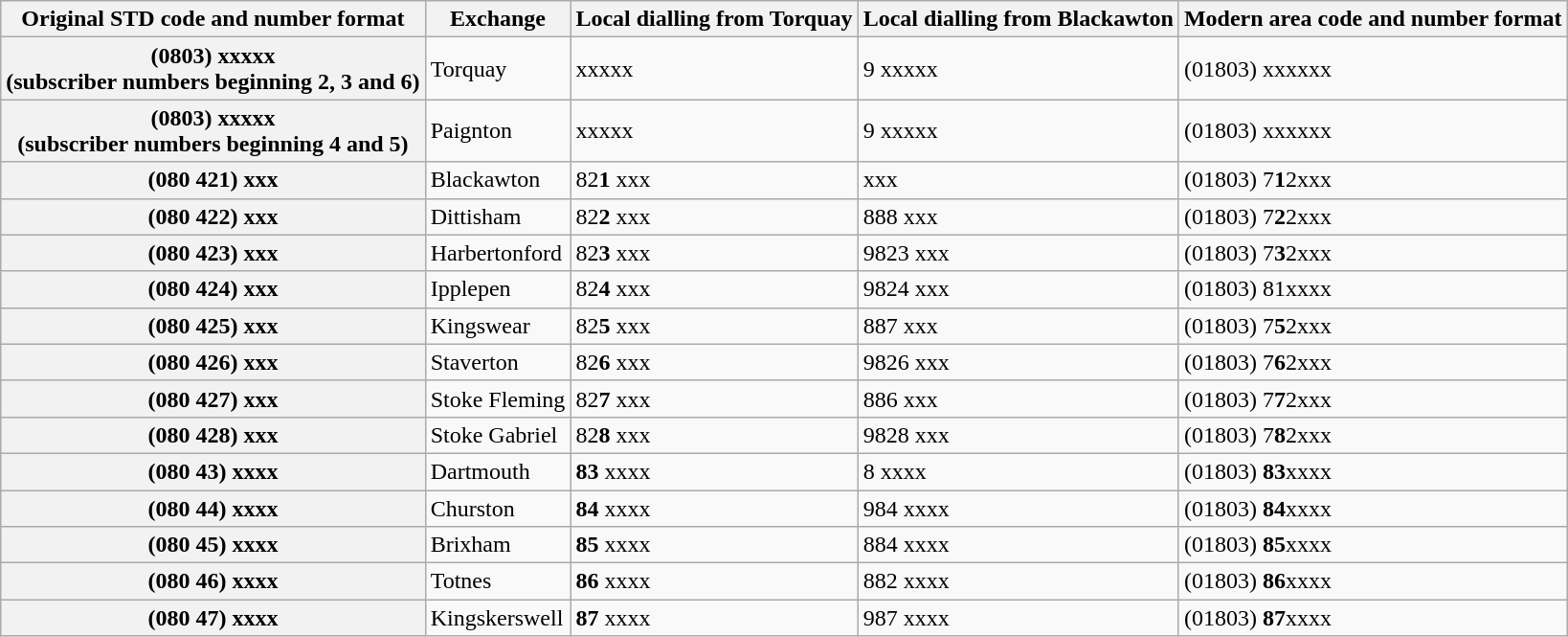<table class="wikitable">
<tr>
<th>Original STD code and number format</th>
<th>Exchange</th>
<th>Local dialling from Torquay</th>
<th>Local dialling from Blackawton</th>
<th>Modern area code and number format</th>
</tr>
<tr>
<th>(0803) xxxxx<br>(subscriber numbers beginning 2, 3 and 6)</th>
<td>Torquay</td>
<td>xxxxx</td>
<td>9 xxxxx</td>
<td>(01803) xxxxxx</td>
</tr>
<tr>
<th>(0803) xxxxx<br>(subscriber numbers beginning 4 and 5)</th>
<td>Paignton</td>
<td>xxxxx</td>
<td>9 xxxxx</td>
<td>(01803) xxxxxx</td>
</tr>
<tr>
<th>(080 421) xxx</th>
<td>Blackawton</td>
<td>82<strong>1</strong> xxx</td>
<td>xxx</td>
<td>(01803) 7<strong>1</strong>2xxx</td>
</tr>
<tr>
<th>(080 422) xxx</th>
<td>Dittisham</td>
<td>82<strong>2</strong> xxx</td>
<td>888 xxx</td>
<td>(01803) 7<strong>2</strong>2xxx</td>
</tr>
<tr>
<th>(080 423) xxx</th>
<td>Harbertonford</td>
<td>82<strong>3</strong> xxx</td>
<td>9823 xxx</td>
<td>(01803) 7<strong>3</strong>2xxx</td>
</tr>
<tr>
<th>(080 424) xxx</th>
<td>Ipplepen</td>
<td>82<strong>4</strong> xxx</td>
<td>9824 xxx</td>
<td>(01803) 81xxxx</td>
</tr>
<tr>
<th>(080 425) xxx</th>
<td>Kingswear</td>
<td>82<strong>5</strong> xxx</td>
<td>887 xxx</td>
<td>(01803) 7<strong>5</strong>2xxx</td>
</tr>
<tr>
<th>(080 426) xxx</th>
<td>Staverton</td>
<td>82<strong>6</strong> xxx</td>
<td>9826 xxx</td>
<td>(01803) 7<strong>6</strong>2xxx</td>
</tr>
<tr>
<th>(080 427) xxx</th>
<td>Stoke Fleming</td>
<td>82<strong>7</strong> xxx</td>
<td>886 xxx</td>
<td>(01803) 7<strong>7</strong>2xxx</td>
</tr>
<tr>
<th>(080 428) xxx</th>
<td>Stoke Gabriel</td>
<td>82<strong>8</strong> xxx</td>
<td>9828 xxx</td>
<td>(01803) 7<strong>8</strong>2xxx</td>
</tr>
<tr>
<th>(080 43) xxxx</th>
<td>Dartmouth</td>
<td><strong>83</strong> xxxx</td>
<td>8 xxxx</td>
<td>(01803) <strong>83</strong>xxxx</td>
</tr>
<tr>
<th>(080 44) xxxx</th>
<td>Churston</td>
<td><strong>84</strong> xxxx</td>
<td>984 xxxx</td>
<td>(01803) <strong>84</strong>xxxx</td>
</tr>
<tr>
<th>(080 45) xxxx</th>
<td>Brixham</td>
<td><strong>85</strong> xxxx</td>
<td>884 xxxx</td>
<td>(01803) <strong>85</strong>xxxx</td>
</tr>
<tr>
<th>(080 46) xxxx</th>
<td>Totnes</td>
<td><strong>86</strong> xxxx</td>
<td>882 xxxx</td>
<td>(01803) <strong>86</strong>xxxx</td>
</tr>
<tr>
<th>(080 47) xxxx</th>
<td>Kingskerswell</td>
<td><strong>87</strong> xxxx</td>
<td>987 xxxx</td>
<td>(01803) <strong>87</strong>xxxx</td>
</tr>
</table>
